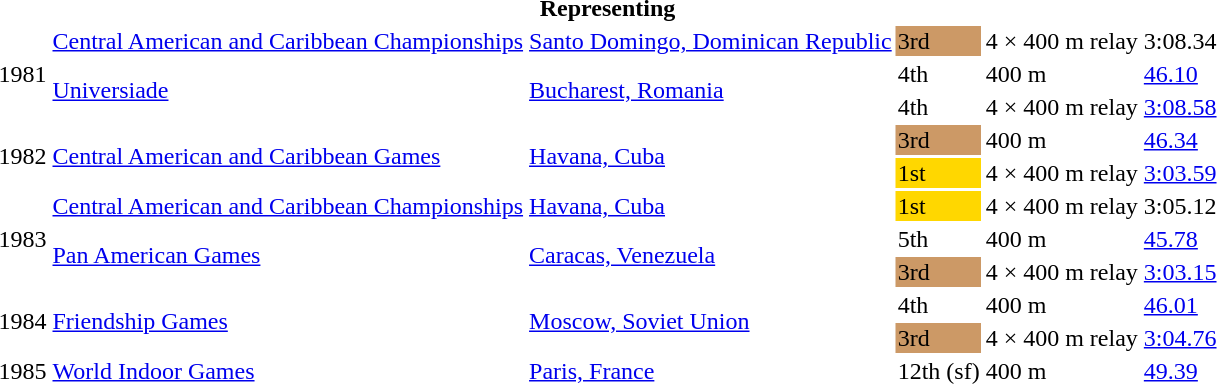<table>
<tr>
<th colspan="6">Representing </th>
</tr>
<tr>
<td rowspan=3>1981</td>
<td><a href='#'>Central American and Caribbean Championships</a></td>
<td><a href='#'>Santo Domingo, Dominican Republic</a></td>
<td bgcolor=cc9966>3rd</td>
<td>4 × 400 m relay</td>
<td>3:08.34</td>
</tr>
<tr>
<td rowspan=2><a href='#'>Universiade</a></td>
<td rowspan=2><a href='#'>Bucharest, Romania</a></td>
<td>4th</td>
<td>400 m</td>
<td><a href='#'>46.10</a></td>
</tr>
<tr>
<td>4th</td>
<td>4 × 400 m relay</td>
<td><a href='#'>3:08.58</a></td>
</tr>
<tr>
<td rowspan=2>1982</td>
<td rowspan=2><a href='#'>Central American and Caribbean Games</a></td>
<td rowspan=2><a href='#'>Havana, Cuba</a></td>
<td bgcolor=cc9966>3rd</td>
<td>400 m</td>
<td><a href='#'>46.34</a></td>
</tr>
<tr>
<td bgcolor=gold>1st</td>
<td>4 × 400 m relay</td>
<td><a href='#'>3:03.59</a></td>
</tr>
<tr>
<td rowspan=3>1983</td>
<td><a href='#'>Central American and Caribbean Championships</a></td>
<td><a href='#'>Havana, Cuba</a></td>
<td bgcolor=gold>1st</td>
<td>4 × 400 m relay</td>
<td>3:05.12</td>
</tr>
<tr>
<td rowspan=2><a href='#'>Pan American Games</a></td>
<td rowspan=2><a href='#'>Caracas, Venezuela</a></td>
<td>5th</td>
<td>400 m</td>
<td><a href='#'>45.78</a></td>
</tr>
<tr>
<td bgcolor=cc9966>3rd</td>
<td>4 × 400 m relay</td>
<td><a href='#'>3:03.15</a></td>
</tr>
<tr>
<td rowspan=2>1984</td>
<td rowspan=2><a href='#'>Friendship Games</a></td>
<td rowspan=2><a href='#'>Moscow, Soviet Union</a></td>
<td>4th</td>
<td>400 m</td>
<td><a href='#'>46.01</a></td>
</tr>
<tr>
<td bgcolor=cc9966>3rd</td>
<td>4 × 400 m relay</td>
<td><a href='#'>3:04.76</a></td>
</tr>
<tr>
<td>1985</td>
<td><a href='#'>World Indoor Games</a></td>
<td><a href='#'>Paris, France</a></td>
<td>12th (sf)</td>
<td>400 m</td>
<td><a href='#'>49.39</a></td>
</tr>
</table>
